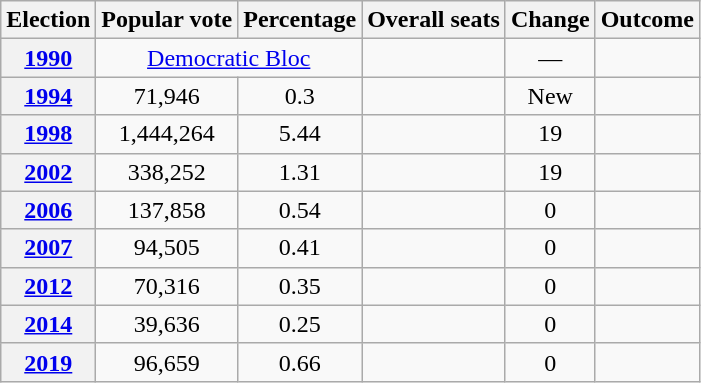<table class="wikitable" style="text-align:center">
<tr>
<th>Election</th>
<th>Popular vote</th>
<th>Percentage</th>
<th>Overall seats</th>
<th>Change</th>
<th>Outcome</th>
</tr>
<tr>
<th><a href='#'>1990</a></th>
<td colspan=2><a href='#'>Democratic Bloc</a></td>
<td></td>
<td>—</td>
<td></td>
</tr>
<tr>
<th><a href='#'>1994</a></th>
<td>71,946</td>
<td>0.3</td>
<td></td>
<td>New</td>
<td></td>
</tr>
<tr>
<th><a href='#'>1998</a></th>
<td>1,444,264</td>
<td>5.44</td>
<td></td>
<td> 19</td>
<td></td>
</tr>
<tr>
<th><a href='#'>2002</a></th>
<td>338,252</td>
<td>1.31</td>
<td></td>
<td> 19</td>
<td></td>
</tr>
<tr>
<th><a href='#'>2006</a></th>
<td>137,858</td>
<td>0.54</td>
<td></td>
<td> 0</td>
<td></td>
</tr>
<tr>
<th><a href='#'>2007</a></th>
<td>94,505</td>
<td>0.41</td>
<td></td>
<td> 0</td>
<td></td>
</tr>
<tr>
<th><a href='#'>2012</a></th>
<td>70,316</td>
<td>0.35</td>
<td></td>
<td> 0</td>
<td></td>
</tr>
<tr>
<th><a href='#'>2014</a></th>
<td>39,636</td>
<td>0.25</td>
<td></td>
<td> 0</td>
<td></td>
</tr>
<tr>
<th><a href='#'>2019</a></th>
<td>96,659</td>
<td>0.66</td>
<td></td>
<td> 0</td>
<td></td>
</tr>
</table>
